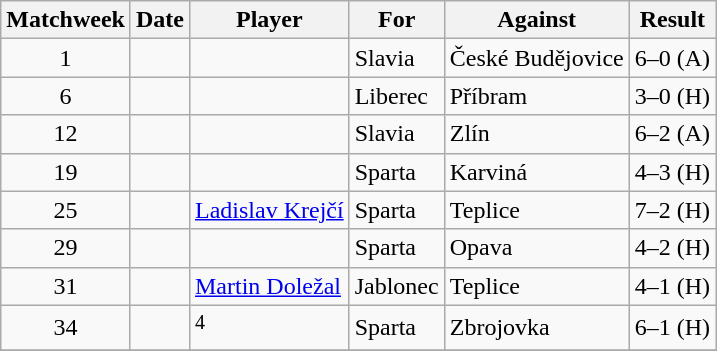<table class="wikitable sortable">
<tr>
<th>Matchweek</th>
<th>Date</th>
<th>Player</th>
<th>For</th>
<th>Against</th>
<th>Result</th>
</tr>
<tr>
<td align="center">1</td>
<td></td>
<td> </td>
<td>Slavia</td>
<td>České Budějovice</td>
<td>6–0 (A)</td>
</tr>
<tr>
<td align="center">6</td>
<td></td>
<td> </td>
<td>Liberec</td>
<td>Příbram</td>
<td>3–0 (H)</td>
</tr>
<tr>
<td align="center">12</td>
<td></td>
<td> </td>
<td>Slavia</td>
<td>Zlín</td>
<td>6–2 (A)</td>
</tr>
<tr>
<td align="center">19</td>
<td></td>
<td> </td>
<td>Sparta</td>
<td>Karviná</td>
<td>4–3 (H)</td>
</tr>
<tr>
<td align="center">25</td>
<td></td>
<td> <a href='#'>Ladislav Krejčí</a></td>
<td>Sparta</td>
<td>Teplice</td>
<td>7–2 (H)</td>
</tr>
<tr>
<td align="center">29</td>
<td></td>
<td> </td>
<td>Sparta</td>
<td>Opava</td>
<td>4–2 (H)</td>
</tr>
<tr>
<td align="center">31</td>
<td></td>
<td> <a href='#'>Martin Doležal</a></td>
<td>Jablonec</td>
<td>Teplice</td>
<td>4–1 (H)</td>
</tr>
<tr>
<td align="center">34</td>
<td></td>
<td> <sup>4</sup></td>
<td>Sparta</td>
<td>Zbrojovka</td>
<td>6–1 (H)</td>
</tr>
<tr>
</tr>
</table>
